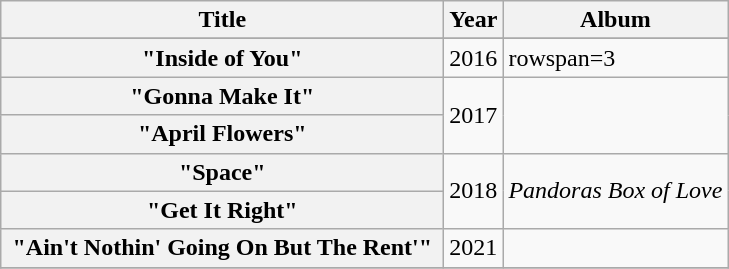<table class="wikitable plainrowheaders">
<tr>
<th style="width:18em;">Title</th>
<th>Year</th>
<th>Album</th>
</tr>
<tr>
</tr>
<tr>
<th scope="row">"Inside of You"</th>
<td>2016</td>
<td>rowspan=3 </td>
</tr>
<tr>
<th scope="row">"Gonna Make It"</th>
<td rowspan="2">2017</td>
</tr>
<tr>
<th scope="row">"April Flowers"</th>
</tr>
<tr>
<th scope="row">"Space"<br></th>
<td rowspan="2">2018</td>
<td rowspan=2><em>Pandoras Box of Love</em></td>
</tr>
<tr>
<th scope="row">"Get It Right"<br></th>
</tr>
<tr>
<th scope="row">"Ain't Nothin' Going On But The Rent'"<br></th>
<td>2021</td>
<td></td>
</tr>
<tr>
</tr>
</table>
